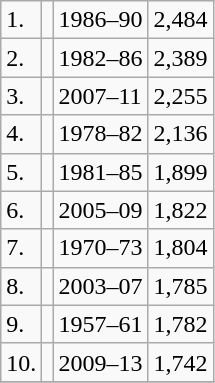<table class="wikitable sortable">
<tr>
<td>1.</td>
<td></td>
<td>1986–90</td>
<td>2,484</td>
</tr>
<tr>
<td>2.</td>
<td></td>
<td>1982–86</td>
<td>2,389</td>
</tr>
<tr>
<td>3.</td>
<td></td>
<td>2007–11</td>
<td>2,255</td>
</tr>
<tr>
<td>4.</td>
<td></td>
<td>1978–82</td>
<td>2,136</td>
</tr>
<tr>
<td>5.</td>
<td></td>
<td>1981–85</td>
<td>1,899</td>
</tr>
<tr>
<td>6.</td>
<td></td>
<td>2005–09</td>
<td>1,822</td>
</tr>
<tr>
<td>7.</td>
<td></td>
<td>1970–73</td>
<td>1,804</td>
</tr>
<tr>
<td>8.</td>
<td></td>
<td>2003–07</td>
<td>1,785</td>
</tr>
<tr>
<td>9.</td>
<td></td>
<td>1957–61</td>
<td>1,782</td>
</tr>
<tr>
<td>10.</td>
<td></td>
<td>2009–13</td>
<td>1,742</td>
</tr>
<tr>
</tr>
</table>
